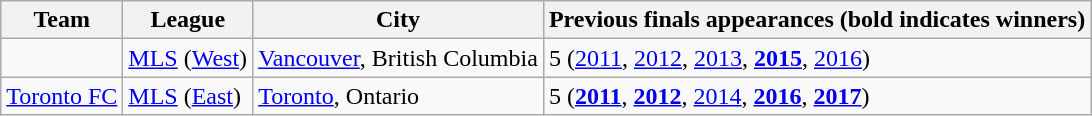<table class="wikitable">
<tr>
<th>Team</th>
<th>League</th>
<th>City</th>
<th>Previous finals appearances (bold indicates winners)</th>
</tr>
<tr>
<td></td>
<td><a href='#'>MLS</a> (<a href='#'>West</a>)</td>
<td><a href='#'>Vancouver</a>, British Columbia</td>
<td>5 (<a href='#'>2011</a>, <a href='#'>2012</a>, <a href='#'>2013</a>, <strong><a href='#'>2015</a></strong>, <a href='#'>2016</a>)</td>
</tr>
<tr>
<td><a href='#'>Toronto FC</a></td>
<td><a href='#'>MLS</a> (<a href='#'>East</a>)</td>
<td><a href='#'>Toronto</a>, Ontario</td>
<td>5 (<strong><a href='#'>2011</a></strong>, <strong><a href='#'>2012</a></strong>, <a href='#'>2014</a>, <strong><a href='#'>2016</a></strong>, <strong><a href='#'>2017</a></strong>)</td>
</tr>
</table>
